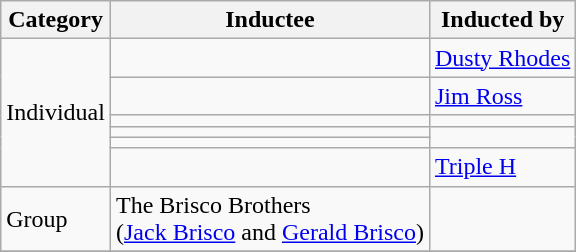<table class="wikitable">
<tr>
<th>Category</th>
<th>Inductee</th>
<th>Inducted by</th>
</tr>
<tr>
<td rowspan="6">Individual</td>
<td></td>
<td><a href='#'>Dusty Rhodes</a></td>
</tr>
<tr>
<td></td>
<td><a href='#'>Jim Ross</a></td>
</tr>
<tr>
<td></td>
<td></td>
</tr>
<tr>
<td></td>
<td rowspan="2"></td>
</tr>
<tr>
<td></td>
</tr>
<tr>
<td><strong></strong></td>
<td><a href='#'>Triple H</a></td>
</tr>
<tr>
<td>Group</td>
<td>The Brisco Brothers<br>(<a href='#'>Jack Brisco</a> and <a href='#'>Gerald Brisco</a>)</td>
<td></td>
</tr>
<tr>
</tr>
</table>
